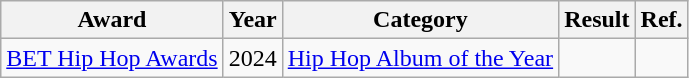<table class="wikitable">
<tr>
<th>Award</th>
<th>Year</th>
<th>Category</th>
<th>Result</th>
<th>Ref.</th>
</tr>
<tr>
<td><a href='#'>BET Hip Hop Awards</a></td>
<td>2024</td>
<td><a href='#'>Hip Hop Album of the Year</a></td>
<td></td>
<td style="text-align:center"></td>
</tr>
</table>
